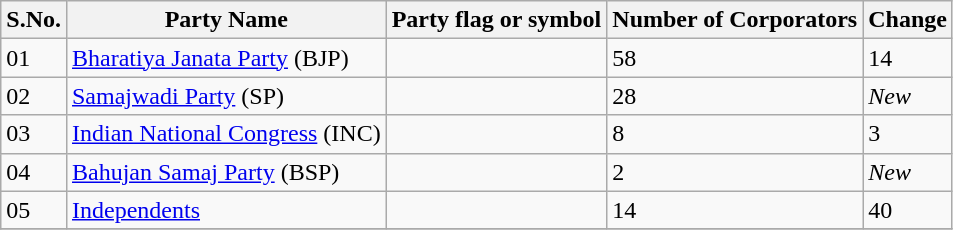<table class="sortable wikitable">
<tr>
<th>S.No.</th>
<th>Party Name</th>
<th>Party flag or symbol</th>
<th>Number of Corporators</th>
<th>Change</th>
</tr>
<tr>
<td>01</td>
<td><a href='#'>Bharatiya Janata Party</a> (BJP)</td>
<td></td>
<td>58</td>
<td>14</td>
</tr>
<tr>
<td>02</td>
<td><a href='#'>Samajwadi Party</a> (SP)</td>
<td></td>
<td>28</td>
<td><em>New</em></td>
</tr>
<tr>
<td>03</td>
<td><a href='#'>Indian National Congress</a> (INC)</td>
<td></td>
<td>8</td>
<td>3</td>
</tr>
<tr>
<td>04</td>
<td><a href='#'>Bahujan Samaj Party</a> (BSP)</td>
<td></td>
<td>2</td>
<td><em>New</em></td>
</tr>
<tr>
<td>05</td>
<td><a href='#'>Independents</a></td>
<td></td>
<td>14</td>
<td>40</td>
</tr>
<tr>
</tr>
</table>
